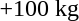<table>
<tr>
<td rowspan=2>+100 kg<br></td>
<td rowspan=2></td>
<td rowspan=2></td>
<td></td>
</tr>
<tr>
<td></td>
</tr>
</table>
